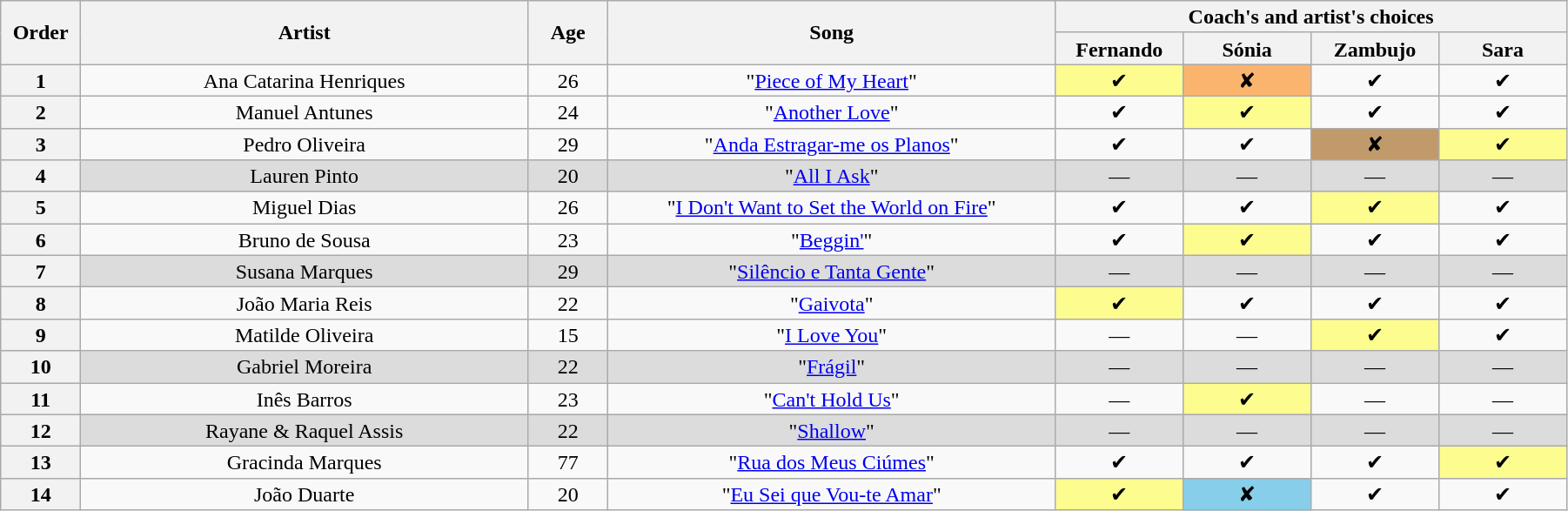<table class="wikitable" style="text-align:center; line-height:17px; width:95%">
<tr>
<th rowspan="2" width="05%">Order</th>
<th rowspan="2" width="28%">Artist</th>
<th rowspan="2" width="05%">Age</th>
<th rowspan="2" width="28%">Song</th>
<th colspan="4">Coach's and artist's choices</th>
</tr>
<tr>
<th width="08%">Fernando</th>
<th width="08%">Sónia</th>
<th width="08%">Zambujo</th>
<th width="08%">Sara</th>
</tr>
<tr>
<th>1</th>
<td>Ana Catarina Henriques</td>
<td>26</td>
<td>"<a href='#'>Piece of My Heart</a>"</td>
<td style="background:#fdfc8f">✔</td>
<td style="background:#fbb46e">✘</td>
<td>✔</td>
<td>✔</td>
</tr>
<tr>
<th>2</th>
<td>Manuel Antunes</td>
<td>24</td>
<td>"<a href='#'>Another Love</a>"</td>
<td>✔</td>
<td style="background:#fdfc8f">✔</td>
<td>✔</td>
<td>✔</td>
</tr>
<tr>
<th>3</th>
<td>Pedro Oliveira</td>
<td>29</td>
<td>"<a href='#'>Anda Estragar-me os Planos</a>"</td>
<td>✔</td>
<td>✔</td>
<td style="background:#C19A6B">✘</td>
<td style="background:#fdfc8f">✔</td>
</tr>
<tr style="background:#dcdcdc">
<th>4</th>
<td>Lauren Pinto</td>
<td>20</td>
<td>"<a href='#'>All I Ask</a>"</td>
<td>—</td>
<td>—</td>
<td>—</td>
<td>—</td>
</tr>
<tr>
<th>5</th>
<td>Miguel Dias</td>
<td>26</td>
<td>"<a href='#'>I Don't Want to Set the World on Fire</a>"</td>
<td>✔</td>
<td>✔</td>
<td style="background:#fdfc8f">✔</td>
<td>✔</td>
</tr>
<tr>
<th>6</th>
<td>Bruno de Sousa</td>
<td>23</td>
<td>"<a href='#'>Beggin'</a>"</td>
<td>✔</td>
<td style="background:#fdfc8f">✔</td>
<td>✔</td>
<td>✔</td>
</tr>
<tr style="background:#dcdcdc">
<th>7</th>
<td>Susana Marques</td>
<td>29</td>
<td>"<a href='#'>Silêncio e Tanta Gente</a>"</td>
<td>—</td>
<td>—</td>
<td>—</td>
<td>—</td>
</tr>
<tr>
<th>8</th>
<td>João Maria Reis</td>
<td>22</td>
<td>"<a href='#'>Gaivota</a>"</td>
<td style="background:#fdfc8f">✔</td>
<td>✔</td>
<td>✔</td>
<td>✔</td>
</tr>
<tr>
<th>9</th>
<td>Matilde Oliveira</td>
<td>15</td>
<td>"<a href='#'>I Love You</a>"</td>
<td>—</td>
<td>—</td>
<td style="background:#fdfc8f">✔</td>
<td>✔</td>
</tr>
<tr style="background:#dcdcdc">
<th>10</th>
<td>Gabriel Moreira</td>
<td>22</td>
<td>"<a href='#'>Frágil</a>"</td>
<td>—</td>
<td>—</td>
<td>—</td>
<td>—</td>
</tr>
<tr>
<th>11</th>
<td>Inês Barros</td>
<td>23</td>
<td>"<a href='#'>Can't Hold Us</a>"</td>
<td>—</td>
<td style="background:#fdfc8f">✔</td>
<td>—</td>
<td>—</td>
</tr>
<tr style="background:#dcdcdc">
<th>12</th>
<td>Rayane & Raquel Assis</td>
<td>22</td>
<td>"<a href='#'>Shallow</a>"</td>
<td>—</td>
<td>—</td>
<td>—</td>
<td>—</td>
</tr>
<tr>
<th>13</th>
<td>Gracinda Marques</td>
<td>77</td>
<td>"<a href='#'>Rua dos Meus Ciúmes</a>"</td>
<td>✔</td>
<td>✔</td>
<td>✔</td>
<td style="background:#fdfc8f">✔</td>
</tr>
<tr>
<th>14</th>
<td>João Duarte</td>
<td>20</td>
<td>"<a href='#'>Eu Sei que Vou-te Amar</a>"</td>
<td style="background:#fdfc8f">✔</td>
<td style="background:#87ceeb">✘</td>
<td>✔</td>
<td>✔</td>
</tr>
</table>
